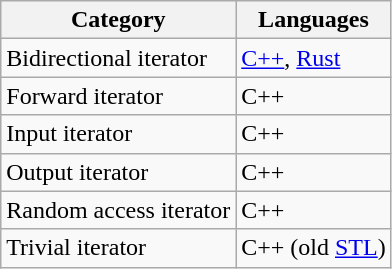<table class="wikitable sortable">
<tr>
<th>Category</th>
<th>Languages</th>
</tr>
<tr>
<td>Bidirectional iterator</td>
<td><a href='#'>C++</a>, <a href='#'>Rust</a></td>
</tr>
<tr>
<td>Forward iterator</td>
<td>C++</td>
</tr>
<tr>
<td>Input iterator</td>
<td>C++</td>
</tr>
<tr>
<td>Output iterator</td>
<td>C++</td>
</tr>
<tr>
<td>Random access iterator</td>
<td>C++</td>
</tr>
<tr>
<td>Trivial iterator</td>
<td>C++ (old <a href='#'>STL</a>)</td>
</tr>
</table>
